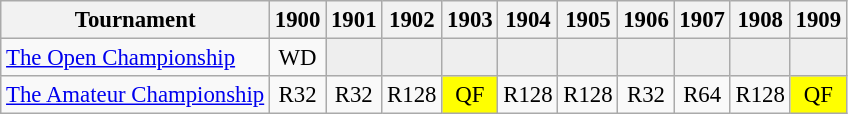<table class="wikitable" style="font-size:95%;text-align:center;">
<tr>
<th>Tournament</th>
<th>1900</th>
<th>1901</th>
<th>1902</th>
<th>1903</th>
<th>1904</th>
<th>1905</th>
<th>1906</th>
<th>1907</th>
<th>1908</th>
<th>1909</th>
</tr>
<tr>
<td align=left><a href='#'>The Open Championship</a></td>
<td>WD</td>
<td style="background:#eeeeee;"></td>
<td style="background:#eeeeee;"></td>
<td style="background:#eeeeee;"></td>
<td style="background:#eeeeee;"></td>
<td style="background:#eeeeee;"></td>
<td style="background:#eeeeee;"></td>
<td style="background:#eeeeee;"></td>
<td style="background:#eeeeee;"></td>
<td style="background:#eeeeee;"></td>
</tr>
<tr>
<td align=left><a href='#'>The Amateur Championship</a></td>
<td>R32</td>
<td>R32</td>
<td>R128</td>
<td style="background:yellow;">QF</td>
<td>R128</td>
<td>R128</td>
<td>R32</td>
<td>R64</td>
<td>R128</td>
<td style="background:yellow;">QF</td>
</tr>
</table>
